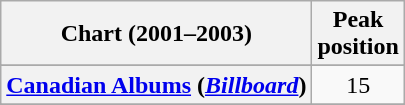<table class="wikitable sortable plainrowheaders" style="text-align:center">
<tr>
<th scope="col">Chart (2001–2003)</th>
<th scope="col">Peak<br>position</th>
</tr>
<tr>
</tr>
<tr>
</tr>
<tr>
<th scope="row"><a href='#'>Canadian Albums</a> (<a href='#'><em>Billboard</em></a>)</th>
<td style="text-align:center;">15</td>
</tr>
<tr>
</tr>
<tr>
</tr>
<tr>
</tr>
<tr>
</tr>
</table>
